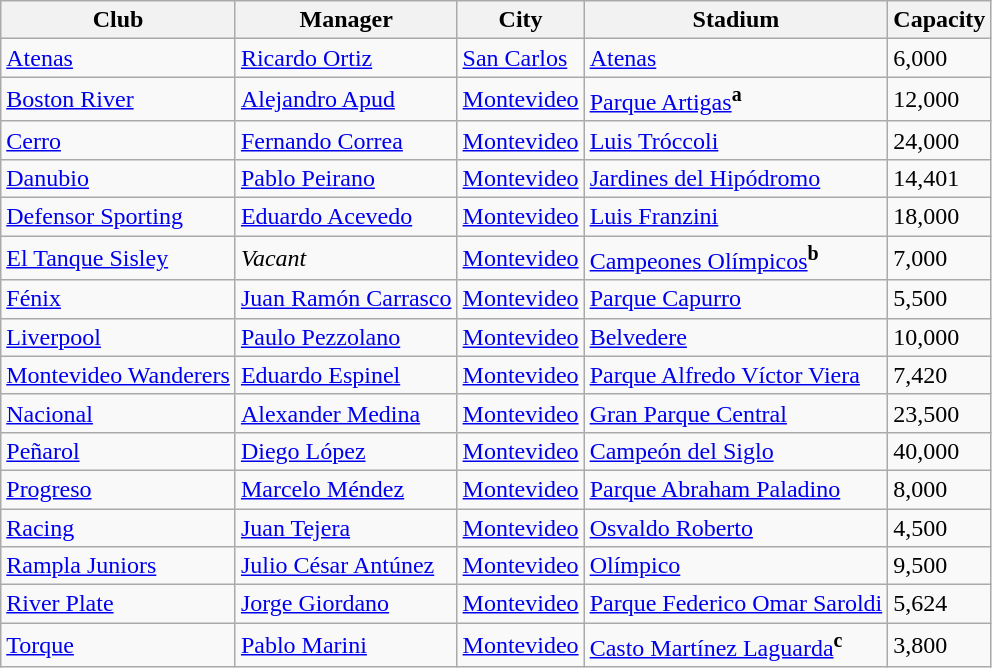<table class="wikitable sortable">
<tr>
<th>Club</th>
<th>Manager</th>
<th>City</th>
<th>Stadium</th>
<th>Capacity</th>
</tr>
<tr>
<td><a href='#'>Atenas</a></td>
<td> <a href='#'>Ricardo Ortiz</a></td>
<td><a href='#'>San Carlos</a></td>
<td><a href='#'>Atenas</a></td>
<td>6,000</td>
</tr>
<tr>
<td><a href='#'>Boston River</a></td>
<td> <a href='#'>Alejandro Apud</a></td>
<td><a href='#'>Montevideo</a></td>
<td><a href='#'>Parque Artigas</a><sup><strong>a</strong></sup></td>
<td>12,000</td>
</tr>
<tr>
<td><a href='#'>Cerro</a></td>
<td> <a href='#'>Fernando Correa</a></td>
<td><a href='#'>Montevideo</a></td>
<td><a href='#'>Luis Tróccoli</a></td>
<td>24,000</td>
</tr>
<tr>
<td><a href='#'>Danubio</a></td>
<td> <a href='#'>Pablo Peirano</a></td>
<td><a href='#'>Montevideo</a></td>
<td><a href='#'>Jardines del Hipódromo</a></td>
<td>14,401</td>
</tr>
<tr>
<td><a href='#'>Defensor Sporting</a></td>
<td> <a href='#'>Eduardo Acevedo</a></td>
<td><a href='#'>Montevideo</a></td>
<td><a href='#'>Luis Franzini</a></td>
<td>18,000</td>
</tr>
<tr>
<td><a href='#'>El Tanque Sisley</a></td>
<td> <em>Vacant</em></td>
<td><a href='#'>Montevideo</a></td>
<td><a href='#'>Campeones Olímpicos</a><sup><strong>b</strong></sup></td>
<td>7,000</td>
</tr>
<tr>
<td><a href='#'>Fénix</a></td>
<td> <a href='#'>Juan Ramón Carrasco</a></td>
<td><a href='#'>Montevideo</a></td>
<td><a href='#'>Parque Capurro</a></td>
<td>5,500</td>
</tr>
<tr>
<td><a href='#'>Liverpool</a></td>
<td> <a href='#'>Paulo Pezzolano</a></td>
<td><a href='#'>Montevideo</a></td>
<td><a href='#'>Belvedere</a></td>
<td>10,000</td>
</tr>
<tr>
<td><a href='#'>Montevideo Wanderers</a></td>
<td> <a href='#'>Eduardo Espinel</a></td>
<td><a href='#'>Montevideo</a></td>
<td><a href='#'>Parque Alfredo Víctor Viera</a></td>
<td>7,420</td>
</tr>
<tr>
<td><a href='#'>Nacional</a></td>
<td> <a href='#'>Alexander Medina</a></td>
<td><a href='#'>Montevideo</a></td>
<td><a href='#'>Gran Parque Central</a></td>
<td>23,500</td>
</tr>
<tr>
<td><a href='#'>Peñarol</a></td>
<td> <a href='#'>Diego López</a></td>
<td><a href='#'>Montevideo</a></td>
<td><a href='#'>Campeón del Siglo</a></td>
<td>40,000</td>
</tr>
<tr>
<td><a href='#'>Progreso</a></td>
<td> <a href='#'>Marcelo Méndez</a></td>
<td><a href='#'>Montevideo</a></td>
<td><a href='#'>Parque Abraham Paladino</a></td>
<td>8,000</td>
</tr>
<tr>
<td><a href='#'>Racing</a></td>
<td> <a href='#'>Juan Tejera</a></td>
<td><a href='#'>Montevideo</a></td>
<td><a href='#'>Osvaldo Roberto</a></td>
<td>4,500</td>
</tr>
<tr>
<td><a href='#'>Rampla Juniors</a></td>
<td> <a href='#'>Julio César Antúnez</a></td>
<td><a href='#'>Montevideo</a></td>
<td><a href='#'>Olímpico</a></td>
<td>9,500</td>
</tr>
<tr>
<td><a href='#'>River Plate</a></td>
<td> <a href='#'>Jorge Giordano</a></td>
<td><a href='#'>Montevideo</a></td>
<td><a href='#'>Parque Federico Omar Saroldi</a></td>
<td>5,624</td>
</tr>
<tr>
<td><a href='#'>Torque</a></td>
<td> <a href='#'>Pablo Marini</a></td>
<td><a href='#'>Montevideo</a></td>
<td><a href='#'>Casto Martínez Laguarda</a><sup><strong>c</strong></sup></td>
<td>3,800</td>
</tr>
</table>
